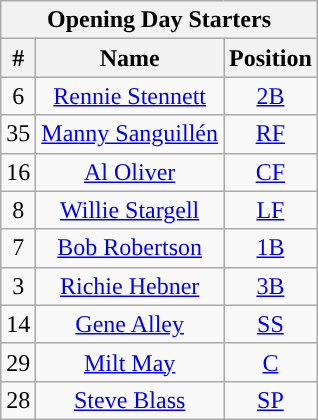<table class="wikitable" style="text-align:center">
<tr>
<th colspan="3">Opening Day Starters</th>
</tr>
<tr>
<th>#</th>
<th>Name</th>
<th>Position</th>
</tr>
<tr>
<td>6</td>
<td><a href='#'>Rennie Stennett</a></td>
<td><a href='#'>2B</a></td>
</tr>
<tr>
<td>35</td>
<td><a href='#'>Manny Sanguillén</a></td>
<td><a href='#'>RF</a></td>
</tr>
<tr>
<td>16</td>
<td><a href='#'>Al Oliver</a></td>
<td><a href='#'>CF</a></td>
</tr>
<tr>
<td>8</td>
<td><a href='#'>Willie Stargell</a></td>
<td><a href='#'>LF</a></td>
</tr>
<tr>
<td>7</td>
<td><a href='#'>Bob Robertson</a></td>
<td><a href='#'>1B</a></td>
</tr>
<tr>
<td>3</td>
<td><a href='#'>Richie Hebner</a></td>
<td><a href='#'>3B</a></td>
</tr>
<tr>
<td>14</td>
<td><a href='#'>Gene Alley</a></td>
<td><a href='#'>SS</a></td>
</tr>
<tr>
<td>29</td>
<td><a href='#'>Milt May</a></td>
<td><a href='#'>C</a></td>
</tr>
<tr>
<td>28</td>
<td><a href='#'>Steve Blass</a></td>
<td><a href='#'>SP</a></td>
</tr>
</table>
